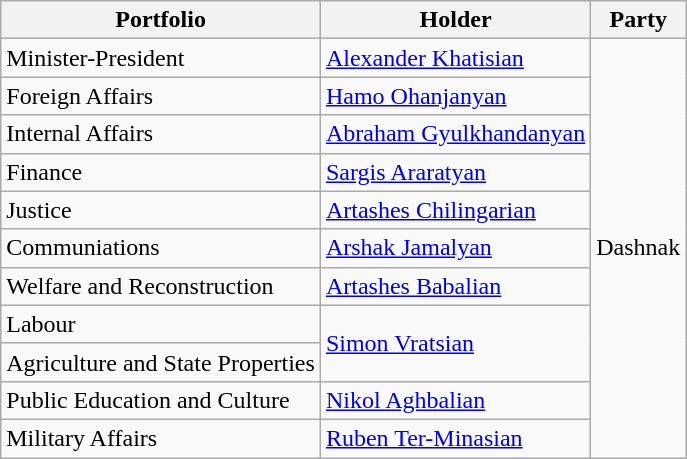<table class="wikitable">
<tr>
<th>Portfolio</th>
<th>Holder</th>
<th>Party</th>
</tr>
<tr>
<td>Minister-President</td>
<td><a href='#'>Alexander Khatisian</a></td>
<td rowspan="11">Dashnak</td>
</tr>
<tr>
<td>Foreign Affairs</td>
<td><a href='#'>Hamo Ohanjanyan</a></td>
</tr>
<tr>
<td>Internal Affairs</td>
<td><a href='#'>Abraham Gyulkhandanyan</a></td>
</tr>
<tr>
<td>Finance</td>
<td><a href='#'>Sargis Araratyan</a></td>
</tr>
<tr>
<td>Justice</td>
<td><a href='#'>Artashes Chilingarian</a></td>
</tr>
<tr>
<td>Communiations</td>
<td><a href='#'>Arshak Jamalyan</a></td>
</tr>
<tr>
<td>Welfare and Reconstruction</td>
<td><a href='#'>Artashes Babalian</a></td>
</tr>
<tr>
<td>Labour</td>
<td rowspan="2"><a href='#'>Simon Vratsian</a></td>
</tr>
<tr>
<td>Agriculture and State Properties</td>
</tr>
<tr>
<td>Public Education and Culture</td>
<td><a href='#'>Nikol Aghbalian</a></td>
</tr>
<tr>
<td>Military Affairs</td>
<td><a href='#'>Ruben Ter-Minasian</a></td>
</tr>
</table>
